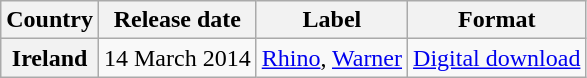<table class="wikitable plainrowheaders">
<tr>
<th>Country</th>
<th>Release date</th>
<th>Label</th>
<th>Format</th>
</tr>
<tr>
<th scope="row">Ireland</th>
<td>14 March 2014</td>
<td><a href='#'>Rhino</a>, <a href='#'>Warner</a></td>
<td><a href='#'>Digital download</a></td>
</tr>
</table>
